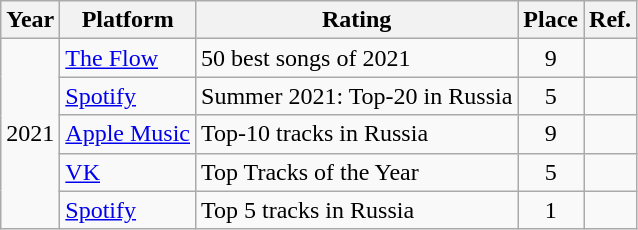<table class="wikitable">
<tr>
<th>Year</th>
<th>Platform</th>
<th>Rating</th>
<th>Place</th>
<th>Ref.</th>
</tr>
<tr>
<td rowspan="5">2021</td>
<td><a href='#'>The Flow</a></td>
<td>50 best songs of 2021</td>
<td align="center">9</td>
<td align="center"></td>
</tr>
<tr>
<td><a href='#'>Spotify</a></td>
<td>Summer 2021: Top-20 in Russia</td>
<td align="center">5</td>
<td align="center"></td>
</tr>
<tr>
<td><a href='#'>Apple Music</a></td>
<td>Top-10 tracks in Russia</td>
<td align="center">9</td>
<td align="center"></td>
</tr>
<tr>
<td><a href='#'>VK</a></td>
<td>Top Tracks of the Year</td>
<td align="center">5</td>
<td align="center"></td>
</tr>
<tr>
<td><a href='#'>Spotify</a></td>
<td>Top 5 tracks in Russia</td>
<td align="center">1</td>
<td align="center"></td>
</tr>
</table>
